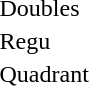<table>
<tr>
<td rowspan=2>Doubles<br></td>
<td rowspan=2></td>
<td rowspan=2></td>
<td></td>
</tr>
<tr>
<td></td>
</tr>
<tr>
<td rowspan=2>Regu<br></td>
<td rowspan=2></td>
<td rowspan=2></td>
<td></td>
</tr>
<tr>
<td></td>
</tr>
<tr>
<td rowspan=2>Quadrant<br></td>
<td rowspan=2></td>
<td rowspan=2></td>
<td></td>
</tr>
<tr>
<td></td>
</tr>
</table>
